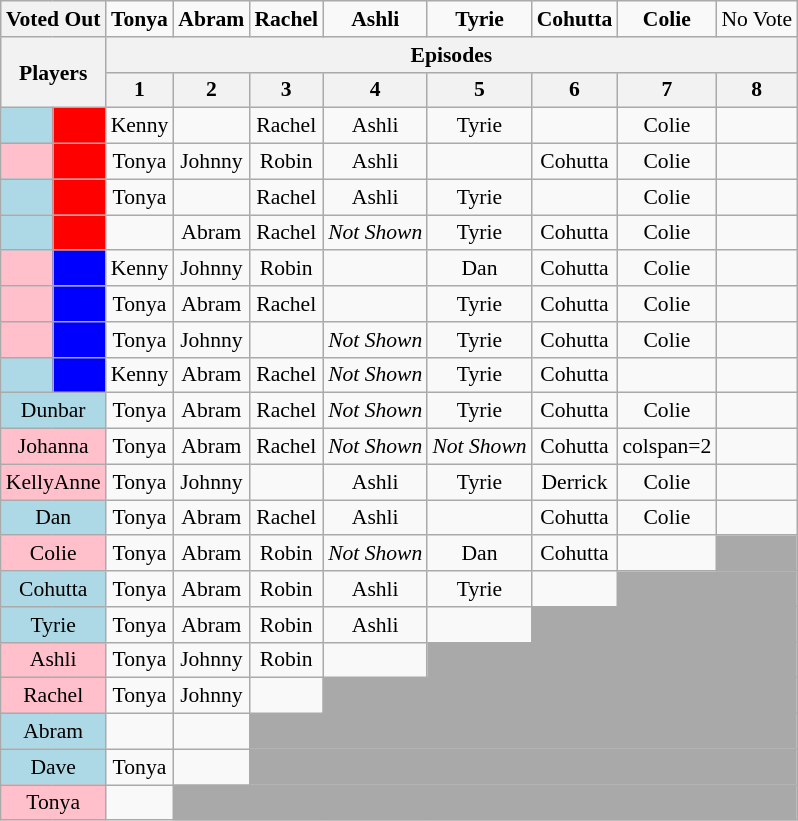<table class="wikitable" style="text-align:center; font-size:90%">
<tr>
<th colspan=2>Voted Out</th>
<td><strong>Tonya</strong><br></td>
<td><strong>Abram</strong><br></td>
<td><strong>Rachel</strong><br></td>
<td><strong>Ashli</strong><br></td>
<td><strong>Tyrie</strong><br></td>
<td><strong>Cohutta</strong><br></td>
<td><strong>Colie</strong><br></td>
<td>No Vote</td>
</tr>
<tr>
<th rowspan=2 colspan=2>Players</th>
<th colspan=8>Episodes</th>
</tr>
<tr>
<th>1</th>
<th>2</th>
<th>3</th>
<th>4</th>
<th>5</th>
<th>6</th>
<th>7</th>
<th>8</th>
</tr>
<tr>
<td bgcolor="lightblue"></td>
<td bgcolor="red"></td>
<td>Kenny</td>
<td></td>
<td>Rachel</td>
<td>Ashli</td>
<td>Tyrie</td>
<td></td>
<td>Colie</td>
<td></td>
</tr>
<tr>
<td bgcolor="pink"></td>
<td bgcolor="red"></td>
<td>Tonya</td>
<td>Johnny</td>
<td>Robin</td>
<td>Ashli</td>
<td></td>
<td>Cohutta</td>
<td>Colie</td>
<td></td>
</tr>
<tr>
<td bgcolor="lightblue"></td>
<td bgcolor="red"></td>
<td>Tonya</td>
<td></td>
<td>Rachel</td>
<td>Ashli</td>
<td>Tyrie</td>
<td></td>
<td>Colie</td>
<td></td>
</tr>
<tr>
<td bgcolor="lightblue"></td>
<td bgcolor="red"></td>
<td></td>
<td>Abram</td>
<td>Rachel</td>
<td><em>Not Shown</em></td>
<td>Tyrie</td>
<td>Cohutta</td>
<td>Colie</td>
<td></td>
</tr>
<tr>
<td bgcolor="pink"></td>
<td bgcolor="blue"></td>
<td>Kenny</td>
<td>Johnny</td>
<td>Robin</td>
<td></td>
<td>Dan</td>
<td>Cohutta</td>
<td>Colie</td>
<td></td>
</tr>
<tr>
<td bgcolor="pink"></td>
<td bgcolor="blue"></td>
<td>Tonya</td>
<td>Abram</td>
<td>Rachel</td>
<td></td>
<td>Tyrie</td>
<td>Cohutta</td>
<td>Colie</td>
<td></td>
</tr>
<tr>
<td bgcolor="pink"></td>
<td bgcolor="blue"></td>
<td>Tonya</td>
<td>Johnny</td>
<td></td>
<td><em>Not Shown</em></td>
<td>Tyrie</td>
<td>Cohutta</td>
<td>Colie</td>
<td></td>
</tr>
<tr>
<td bgcolor="lightblue"></td>
<td bgcolor="blue"></td>
<td>Kenny</td>
<td>Abram</td>
<td>Rachel</td>
<td><em>Not Shown</em></td>
<td>Tyrie</td>
<td>Cohutta</td>
<td></td>
<td></td>
</tr>
<tr>
<td bgcolor="lightblue" colspan=2>Dunbar</td>
<td>Tonya</td>
<td>Abram</td>
<td>Rachel</td>
<td><em>Not Shown</em></td>
<td>Tyrie</td>
<td>Cohutta</td>
<td>Colie</td>
<td></td>
</tr>
<tr>
<td bgcolor="pink" colspan=2>Johanna</td>
<td>Tonya</td>
<td>Abram</td>
<td>Rachel</td>
<td><em>Not Shown</em></td>
<td><em>Not Shown</em></td>
<td>Cohutta</td>
<td>colspan=2 </td>
</tr>
<tr>
<td bgcolor="pink" colspan=2>KellyAnne</td>
<td>Tonya</td>
<td>Johnny</td>
<td></td>
<td>Ashli</td>
<td>Tyrie</td>
<td>Derrick</td>
<td>Colie</td>
<td></td>
</tr>
<tr>
<td bgcolor="lightblue" colspan=2>Dan</td>
<td>Tonya</td>
<td>Abram</td>
<td>Rachel</td>
<td>Ashli</td>
<td></td>
<td>Cohutta</td>
<td>Colie</td>
<td></td>
</tr>
<tr>
<td bgcolor="pink" colspan=2>Colie</td>
<td>Tonya</td>
<td>Abram</td>
<td>Robin</td>
<td><em>Not Shown</em></td>
<td>Dan</td>
<td>Cohutta</td>
<td></td>
<td bgcolor="darkgray"></td>
</tr>
<tr>
<td bgcolor="lightblue" colspan=2>Cohutta</td>
<td>Tonya</td>
<td>Abram</td>
<td>Robin</td>
<td>Ashli</td>
<td>Tyrie</td>
<td></td>
<td bgcolor="darkgray" colspan=2></td>
</tr>
<tr>
<td bgcolor="lightblue" colspan=2>Tyrie</td>
<td>Tonya</td>
<td>Abram</td>
<td>Robin</td>
<td>Ashli</td>
<td></td>
<td bgcolor="darkgray" colspan=3></td>
</tr>
<tr>
<td bgcolor="pink" colspan=2>Ashli</td>
<td>Tonya</td>
<td>Johnny</td>
<td>Robin</td>
<td></td>
<td bgcolor="darkgray" colspan=4></td>
</tr>
<tr>
<td bgcolor="pink" colspan=2>Rachel</td>
<td>Tonya</td>
<td>Johnny</td>
<td></td>
<td bgcolor="darkgray" colspan=5></td>
</tr>
<tr>
<td bgcolor="lightblue" colspan=2>Abram</td>
<td></td>
<td></td>
<td bgcolor="darkgray" colspan=6></td>
</tr>
<tr>
<td bgcolor="lightblue" colspan=2>Dave</td>
<td>Tonya</td>
<td></td>
<td bgcolor="darkgray" colspan=6></td>
</tr>
<tr>
<td bgcolor="pink" colspan=2>Tonya</td>
<td></td>
<td bgcolor="darkgray" colspan=7></td>
</tr>
</table>
